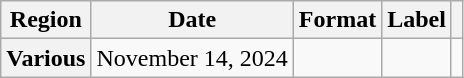<table class="wikitable plainrowheaders">
<tr>
<th scope="col">Region</th>
<th scope="col">Date</th>
<th scope="col">Format</th>
<th scope="col">Label</th>
<th scope="col"></th>
</tr>
<tr>
<th scope="row">Various</th>
<td>November 14, 2024</td>
<td></td>
<td></td>
<td style="text-align:center;"></td>
</tr>
</table>
